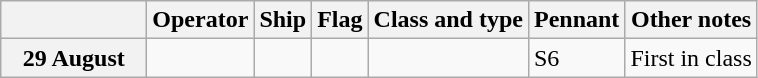<table Class="wikitable">
<tr>
<th width="90"></th>
<th>Operator</th>
<th>Ship</th>
<th>Flag</th>
<th>Class and type</th>
<th>Pennant</th>
<th>Other notes</th>
</tr>
<tr ---->
<th>29 August</th>
<td></td>
<td><strong></strong></td>
<td></td>
<td></td>
<td>S6</td>
<td>First in class</td>
</tr>
</table>
